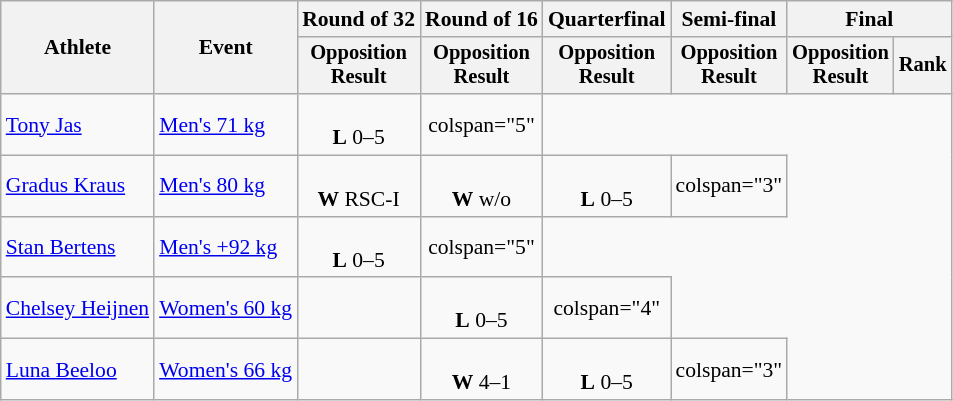<table class=wikitable style=font-size:90%;text-align:center>
<tr>
<th rowspan=2>Athlete</th>
<th rowspan=2>Event</th>
<th>Round of 32</th>
<th>Round of 16</th>
<th>Quarterfinal</th>
<th>Semi-final</th>
<th colspan=2>Final</th>
</tr>
<tr style=font-size:95%>
<th>Opposition<br>Result</th>
<th>Opposition<br>Result</th>
<th>Opposition<br>Result</th>
<th>Opposition<br>Result</th>
<th>Opposition<br>Result</th>
<th>Rank</th>
</tr>
<tr>
<td align=left><a href='#'>Tony Jas</a></td>
<td align=left><a href='#'>Men's 71 kg</a></td>
<td><br><strong>L</strong> 0–5</td>
<td>colspan="5" </td>
</tr>
<tr>
<td align=left><a href='#'>Gradus Kraus</a></td>
<td align=left><a href='#'>Men's 80 kg</a></td>
<td><br><strong>W</strong> RSC-I</td>
<td><br><strong>W</strong> w/o</td>
<td><br><strong>L</strong> 0–5</td>
<td>colspan="3" </td>
</tr>
<tr>
<td align=left><a href='#'>Stan Bertens</a></td>
<td align=left><a href='#'>Men's +92 kg</a></td>
<td><br><strong>L</strong> 0–5</td>
<td>colspan="5" </td>
</tr>
<tr>
<td align=left><a href='#'>Chelsey Heijnen</a></td>
<td align=left><a href='#'>Women's 60 kg</a></td>
<td></td>
<td><br><strong>L</strong> 0–5</td>
<td>colspan="4" </td>
</tr>
<tr>
<td align=left><a href='#'>Luna Beeloo</a></td>
<td align=left><a href='#'>Women's 66 kg</a></td>
<td></td>
<td><br><strong>W</strong> 4–1</td>
<td><br><strong>L</strong> 0–5</td>
<td>colspan="3" </td>
</tr>
</table>
